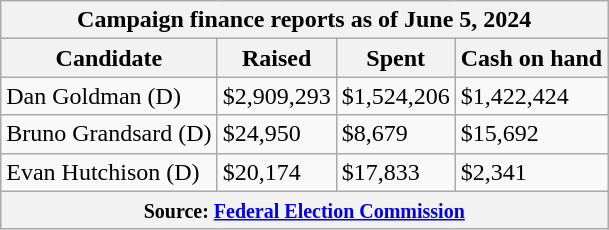<table class="wikitable sortable">
<tr>
<th colspan=4>Campaign finance reports as of June 5, 2024</th>
</tr>
<tr style="text-align:center;">
<th>Candidate</th>
<th>Raised</th>
<th>Spent</th>
<th>Cash on hand</th>
</tr>
<tr>
<td>Dan Goldman (D)</td>
<td>$2,909,293</td>
<td>$1,524,206</td>
<td>$1,422,424</td>
</tr>
<tr>
<td>Bruno Grandsard (D)</td>
<td>$24,950</td>
<td>$8,679</td>
<td>$15,692</td>
</tr>
<tr>
<td>Evan Hutchison (D)</td>
<td>$20,174</td>
<td>$17,833</td>
<td>$2,341</td>
</tr>
<tr>
<th colspan="4"><small>Source: <a href='#'>Federal Election Commission</a></small></th>
</tr>
</table>
